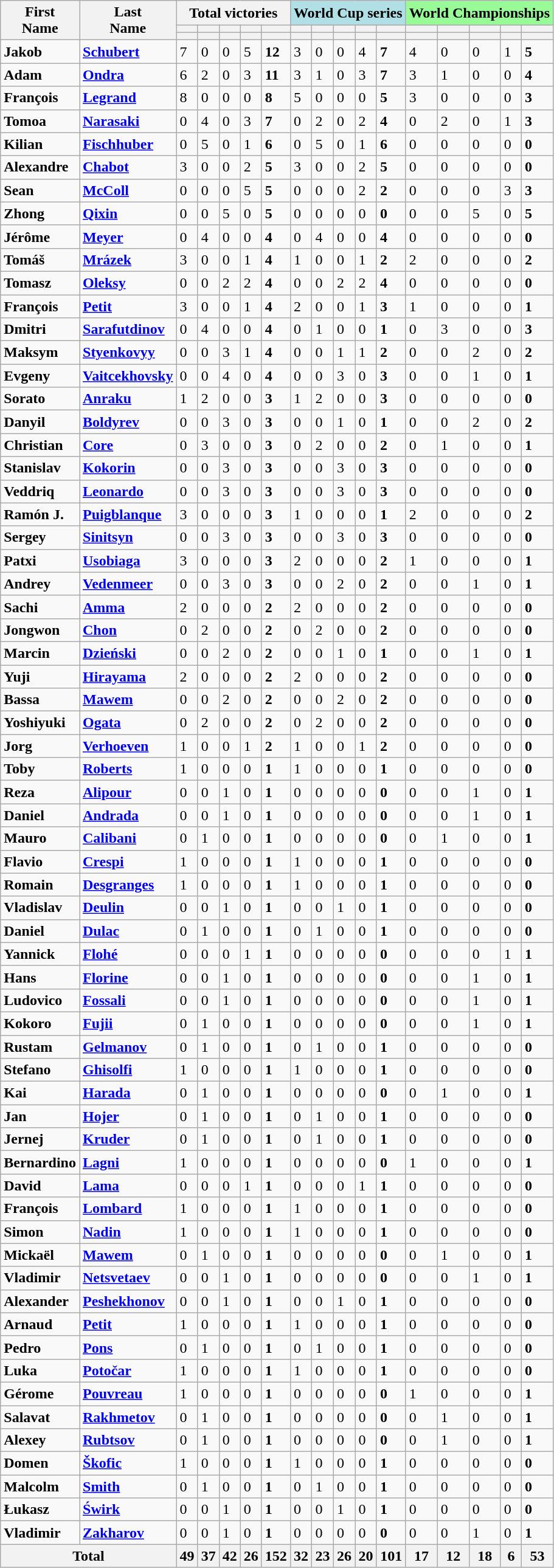<table class="wikitable sortable">
<tr>
<th rowspan=3>First<br>Name</th>
<th rowspan=3>Last<br>Name</th>
<th colspan=5>Total victories</th>
<th colspan=5 style="background:#b0e0e6">World Cup series</th>
<th colspan=5 style="background:#98FB98">World Championships</th>
</tr>
<tr>
<th></th>
<th></th>
<th></th>
<th></th>
<th></th>
<th></th>
<th></th>
<th></th>
<th></th>
<th></th>
<th></th>
<th></th>
<th></th>
<th></th>
<th></th>
</tr>
<tr>
<th></th>
<th></th>
<th></th>
<th></th>
<th></th>
<th></th>
<th></th>
<th></th>
<th></th>
<th></th>
<th></th>
<th></th>
<th></th>
<th></th>
<th></th>
</tr>
<tr>
<td><strong>Jakob</strong></td>
<td><a href='#'><strong>Schubert</strong></a></td>
<td>7</td>
<td>0</td>
<td>0</td>
<td>5</td>
<td><strong>12</strong></td>
<td>3</td>
<td>0</td>
<td>0</td>
<td>4</td>
<td><strong>7</strong></td>
<td>4</td>
<td>0</td>
<td>0</td>
<td>1</td>
<td><strong>5</strong></td>
</tr>
<tr>
<td><strong>Adam</strong></td>
<td><a href='#'><strong>Ondra</strong></a></td>
<td>6</td>
<td>2</td>
<td>0</td>
<td>3</td>
<td><strong>11</strong></td>
<td>3</td>
<td>1</td>
<td>0</td>
<td>3</td>
<td><strong>7</strong></td>
<td>3</td>
<td>1</td>
<td>0</td>
<td>0</td>
<td><strong>4</strong></td>
</tr>
<tr>
<td><strong>François</strong></td>
<td><a href='#'><strong>Legrand</strong></a></td>
<td>8</td>
<td>0</td>
<td>0</td>
<td>0</td>
<td><strong>8</strong></td>
<td>5</td>
<td>0</td>
<td>0</td>
<td>0</td>
<td><strong>5</strong></td>
<td>3</td>
<td>0</td>
<td>0</td>
<td>0</td>
<td><strong>3</strong></td>
</tr>
<tr>
<td><strong>Tomoa</strong></td>
<td><a href='#'><strong>Narasaki</strong></a></td>
<td>0</td>
<td>4</td>
<td>0</td>
<td>3</td>
<td><strong>7</strong></td>
<td>0</td>
<td>2</td>
<td>0</td>
<td>2</td>
<td><strong>4</strong></td>
<td>0</td>
<td>2</td>
<td>0</td>
<td>1</td>
<td><strong>3</strong></td>
</tr>
<tr>
<td><strong>Kilian</strong></td>
<td><a href='#'><strong>Fischhuber</strong></a></td>
<td>0</td>
<td>5</td>
<td>0</td>
<td>1</td>
<td><strong>6</strong></td>
<td>0</td>
<td>5</td>
<td>0</td>
<td>1</td>
<td><strong>6</strong></td>
<td>0</td>
<td>0</td>
<td>0</td>
<td>0</td>
<td><strong>0</strong></td>
</tr>
<tr>
<td><strong>Alexandre</strong></td>
<td><a href='#'><strong>Chabot</strong></a></td>
<td>3</td>
<td>0</td>
<td>0</td>
<td>2</td>
<td><strong>5</strong></td>
<td>3</td>
<td>0</td>
<td>0</td>
<td>2</td>
<td><strong>5</strong></td>
<td>0</td>
<td>0</td>
<td>0</td>
<td>0</td>
<td><strong>0</strong></td>
</tr>
<tr>
<td><strong>Sean</strong></td>
<td><a href='#'><strong>McColl</strong></a></td>
<td>0</td>
<td>0</td>
<td>0</td>
<td>5</td>
<td><strong>5</strong></td>
<td>0</td>
<td>0</td>
<td>0</td>
<td>2</td>
<td><strong>2</strong></td>
<td>0</td>
<td>0</td>
<td>0</td>
<td>3</td>
<td><strong>3</strong></td>
</tr>
<tr>
<td><strong>Zhong</strong></td>
<td><a href='#'><strong>Qixin</strong></a></td>
<td>0</td>
<td>0</td>
<td>5</td>
<td>0</td>
<td><strong>5</strong></td>
<td>0</td>
<td>0</td>
<td>0</td>
<td>0</td>
<td><strong>0</strong></td>
<td>0</td>
<td>0</td>
<td>5</td>
<td>0</td>
<td><strong>5</strong></td>
</tr>
<tr>
<td><strong>Jérôme</strong></td>
<td><a href='#'><strong>Meyer</strong></a></td>
<td>0</td>
<td>4</td>
<td>0</td>
<td>0</td>
<td><strong>4</strong></td>
<td>0</td>
<td>4</td>
<td>0</td>
<td>0</td>
<td><strong>4</strong></td>
<td>0</td>
<td>0</td>
<td>0</td>
<td>0</td>
<td><strong>0</strong></td>
</tr>
<tr>
<td><strong>Tomáš</strong></td>
<td><a href='#'><strong>Mrázek</strong></a></td>
<td>3</td>
<td>0</td>
<td>0</td>
<td>1</td>
<td><strong>4</strong></td>
<td>1</td>
<td>0</td>
<td>0</td>
<td>1</td>
<td><strong>2</strong></td>
<td>2</td>
<td>0</td>
<td>0</td>
<td>0</td>
<td><strong>2</strong></td>
</tr>
<tr>
<td><strong>Tomasz</strong></td>
<td><a href='#'><strong>Oleksy</strong></a></td>
<td>0</td>
<td>0</td>
<td>2</td>
<td>2</td>
<td><strong>4</strong></td>
<td>0</td>
<td>0</td>
<td>2</td>
<td>2</td>
<td><strong>4</strong></td>
<td>0</td>
<td>0</td>
<td>0</td>
<td>0</td>
<td><strong>0</strong></td>
</tr>
<tr>
<td><strong>François</strong></td>
<td><a href='#'><strong>Petit</strong></a></td>
<td>3</td>
<td>0</td>
<td>0</td>
<td>1</td>
<td><strong>4</strong></td>
<td>2</td>
<td>0</td>
<td>0</td>
<td>1</td>
<td><strong>3</strong></td>
<td>1</td>
<td>0</td>
<td>0</td>
<td>0</td>
<td><strong>1</strong></td>
</tr>
<tr>
<td><strong>Dmitri</strong></td>
<td><a href='#'><strong>Sarafutdinov</strong></a></td>
<td>0</td>
<td>4</td>
<td>0</td>
<td>0</td>
<td><strong>4</strong></td>
<td>0</td>
<td>1</td>
<td>0</td>
<td>0</td>
<td><strong>1</strong></td>
<td>0</td>
<td>3</td>
<td>0</td>
<td>0</td>
<td><strong>3</strong></td>
</tr>
<tr>
<td><strong>Maksym</strong></td>
<td><a href='#'><strong>Styenkovyy</strong></a></td>
<td>0</td>
<td>0</td>
<td>3</td>
<td>1</td>
<td><strong>4</strong></td>
<td>0</td>
<td>0</td>
<td>1</td>
<td>1</td>
<td><strong>2</strong></td>
<td>0</td>
<td>0</td>
<td>2</td>
<td>0</td>
<td><strong>2</strong></td>
</tr>
<tr>
<td><strong>Evgeny</strong></td>
<td><a href='#'><strong>Vaitcekhovsky</strong></a></td>
<td>0</td>
<td>0</td>
<td>4</td>
<td>0</td>
<td><strong>4</strong></td>
<td>0</td>
<td>0</td>
<td>3</td>
<td>0</td>
<td><strong>3</strong></td>
<td>0</td>
<td>0</td>
<td>1</td>
<td>0</td>
<td><strong>1</strong></td>
</tr>
<tr>
<td><strong>Sorato</strong></td>
<td><a href='#'><strong>Anraku</strong></a></td>
<td>1</td>
<td>2</td>
<td>0</td>
<td>0</td>
<td><strong>3</strong></td>
<td>1</td>
<td>2</td>
<td>0</td>
<td>0</td>
<td><strong>3</strong></td>
<td>0</td>
<td>0</td>
<td>0</td>
<td>0</td>
<td><strong>0</strong></td>
</tr>
<tr>
<td><strong>Danyil</strong></td>
<td><a href='#'><strong>Boldyrev</strong></a></td>
<td>0</td>
<td>0</td>
<td>3</td>
<td>0</td>
<td><strong>3</strong></td>
<td>0</td>
<td>0</td>
<td>1</td>
<td>0</td>
<td><strong>1</strong></td>
<td>0</td>
<td>0</td>
<td>2</td>
<td>0</td>
<td><strong>2</strong></td>
</tr>
<tr>
<td><strong>Christian</strong></td>
<td><a href='#'><strong>Core</strong></a></td>
<td>0</td>
<td>3</td>
<td>0</td>
<td>0</td>
<td><strong>3</strong></td>
<td>0</td>
<td>2</td>
<td>0</td>
<td>0</td>
<td><strong>2</strong></td>
<td>0</td>
<td>1</td>
<td>0</td>
<td>0</td>
<td><strong>1</strong></td>
</tr>
<tr>
<td><strong>Stanislav</strong></td>
<td><a href='#'><strong>Kokorin</strong></a></td>
<td>0</td>
<td>0</td>
<td>3</td>
<td>0</td>
<td><strong>3</strong></td>
<td>0</td>
<td>0</td>
<td>3</td>
<td>0</td>
<td><strong>3</strong></td>
<td>0</td>
<td>0</td>
<td>0</td>
<td>0</td>
<td><strong>0</strong></td>
</tr>
<tr>
<td><strong>Veddriq</strong></td>
<td><a href='#'><strong>Leonardo</strong></a></td>
<td>0</td>
<td>0</td>
<td>3</td>
<td>0</td>
<td><strong>3</strong></td>
<td>0</td>
<td>0</td>
<td>3</td>
<td>0</td>
<td><strong>3</strong></td>
<td>0</td>
<td>0</td>
<td>0</td>
<td>0</td>
<td><strong>0</strong></td>
</tr>
<tr>
<td><strong>Ramón J.</strong></td>
<td><a href='#'><strong>Puigblanque</strong></a></td>
<td>3</td>
<td>0</td>
<td>0</td>
<td>0</td>
<td><strong>3</strong></td>
<td>1</td>
<td>0</td>
<td>0</td>
<td>0</td>
<td><strong>1</strong></td>
<td>2</td>
<td>0</td>
<td>0</td>
<td>0</td>
<td><strong>2</strong></td>
</tr>
<tr>
<td><strong>Sergey</strong></td>
<td><a href='#'><strong>Sinitsyn</strong></a></td>
<td>0</td>
<td>0</td>
<td>3</td>
<td>0</td>
<td><strong>3</strong></td>
<td>0</td>
<td>0</td>
<td>3</td>
<td>0</td>
<td><strong>3</strong></td>
<td>0</td>
<td>0</td>
<td>0</td>
<td>0</td>
<td><strong>0</strong></td>
</tr>
<tr>
<td><strong>Patxi</strong></td>
<td><a href='#'><strong>Usobiaga</strong></a></td>
<td>3</td>
<td>0</td>
<td>0</td>
<td>0</td>
<td><strong>3</strong></td>
<td>2</td>
<td>0</td>
<td>0</td>
<td>0</td>
<td><strong>2</strong></td>
<td>1</td>
<td>0</td>
<td>0</td>
<td>0</td>
<td><strong>1</strong></td>
</tr>
<tr>
<td><strong>Andrey</strong></td>
<td><a href='#'><strong>Vedenmeer</strong></a></td>
<td>0</td>
<td>0</td>
<td>3</td>
<td>0</td>
<td><strong>3</strong></td>
<td>0</td>
<td>0</td>
<td>2</td>
<td>0</td>
<td><strong>2</strong></td>
<td>0</td>
<td>0</td>
<td>1</td>
<td>0</td>
<td><strong>1</strong></td>
</tr>
<tr>
<td><strong>Sachi</strong></td>
<td><a href='#'><strong>Amma</strong></a></td>
<td>2</td>
<td>0</td>
<td>0</td>
<td>0</td>
<td><strong>2</strong></td>
<td>2</td>
<td>0</td>
<td>0</td>
<td>0</td>
<td><strong>2</strong></td>
<td>0</td>
<td>0</td>
<td>0</td>
<td>0</td>
<td><strong>0</strong></td>
</tr>
<tr>
<td><strong>Jongwon</strong></td>
<td><a href='#'><strong>Chon</strong></a></td>
<td>0</td>
<td>2</td>
<td>0</td>
<td>0</td>
<td><strong>2</strong></td>
<td>0</td>
<td>2</td>
<td>0</td>
<td>0</td>
<td><strong>2</strong></td>
<td>0</td>
<td>0</td>
<td>0</td>
<td>0</td>
<td><strong>0</strong></td>
</tr>
<tr>
<td><strong>Marcin</strong></td>
<td><a href='#'><strong>Dzieński</strong></a></td>
<td>0</td>
<td>0</td>
<td>2</td>
<td>0</td>
<td><strong>2</strong></td>
<td>0</td>
<td>0</td>
<td>1</td>
<td>0</td>
<td><strong>1</strong></td>
<td>0</td>
<td>0</td>
<td>1</td>
<td>0</td>
<td><strong>1</strong></td>
</tr>
<tr>
<td><strong>Yuji</strong></td>
<td><a href='#'><strong>Hirayama</strong></a></td>
<td>2</td>
<td>0</td>
<td>0</td>
<td>0</td>
<td><strong>2</strong></td>
<td>2</td>
<td>0</td>
<td>0</td>
<td>0</td>
<td><strong>2</strong></td>
<td>0</td>
<td>0</td>
<td>0</td>
<td>0</td>
<td><strong>0</strong></td>
</tr>
<tr>
<td><strong>Bassa</strong></td>
<td><a href='#'><strong>Mawem</strong></a></td>
<td>0</td>
<td>0</td>
<td>2</td>
<td>0</td>
<td><strong>2</strong></td>
<td>0</td>
<td>0</td>
<td>2</td>
<td>0</td>
<td><strong>2</strong></td>
<td>0</td>
<td>0</td>
<td>0</td>
<td>0</td>
<td><strong>0</strong></td>
</tr>
<tr>
<td><strong>Yoshiyuki</strong></td>
<td><a href='#'><strong>Ogata</strong></a></td>
<td>0</td>
<td>2</td>
<td>0</td>
<td>0</td>
<td><strong>2</strong></td>
<td>0</td>
<td>2</td>
<td>0</td>
<td>0</td>
<td><strong>2</strong></td>
<td>0</td>
<td>0</td>
<td>0</td>
<td>0</td>
<td><strong>0</strong></td>
</tr>
<tr>
<td><strong>Jorg</strong></td>
<td><a href='#'><strong>Verhoeven</strong></a></td>
<td>1</td>
<td>0</td>
<td>0</td>
<td>1</td>
<td><strong>2</strong></td>
<td>1</td>
<td>0</td>
<td>0</td>
<td>1</td>
<td><strong>2</strong></td>
<td>0</td>
<td>0</td>
<td>0</td>
<td>0</td>
<td><strong>0</strong></td>
</tr>
<tr>
<td><strong>Toby</strong></td>
<td><a href='#'><strong>Roberts</strong></a></td>
<td>1</td>
<td>0</td>
<td>0</td>
<td>0</td>
<td><strong>1</strong></td>
<td>1</td>
<td>0</td>
<td>0</td>
<td>0</td>
<td><strong>1</strong></td>
<td>0</td>
<td>0</td>
<td>0</td>
<td>0</td>
<td><strong>0</strong></td>
</tr>
<tr>
<td><strong>Reza</strong></td>
<td><a href='#'><strong>Alipour</strong></a></td>
<td>0</td>
<td>0</td>
<td>1</td>
<td>0</td>
<td><strong>1</strong></td>
<td>0</td>
<td>0</td>
<td>0</td>
<td>0</td>
<td><strong>0</strong></td>
<td>0</td>
<td>0</td>
<td>1</td>
<td>0</td>
<td><strong>1</strong></td>
</tr>
<tr>
<td><strong>Daniel</strong></td>
<td><a href='#'><strong>Andrada</strong></a></td>
<td>0</td>
<td>0</td>
<td>1</td>
<td>0</td>
<td><strong>1</strong></td>
<td>0</td>
<td>0</td>
<td>0</td>
<td>0</td>
<td><strong>0</strong></td>
<td>0</td>
<td>0</td>
<td>1</td>
<td>0</td>
<td><strong>1</strong></td>
</tr>
<tr>
<td><strong>Mauro</strong></td>
<td><a href='#'><strong>Calibani</strong></a></td>
<td>0</td>
<td>1</td>
<td>0</td>
<td>0</td>
<td><strong>1</strong></td>
<td>0</td>
<td>0</td>
<td>0</td>
<td>0</td>
<td><strong>0</strong></td>
<td>0</td>
<td>1</td>
<td>0</td>
<td>0</td>
<td><strong>1</strong></td>
</tr>
<tr>
<td><strong>Flavio</strong></td>
<td><a href='#'><strong>Crespi</strong></a></td>
<td>1</td>
<td>0</td>
<td>0</td>
<td>0</td>
<td><strong>1</strong></td>
<td>1</td>
<td>0</td>
<td>0</td>
<td>0</td>
<td><strong>1</strong></td>
<td>0</td>
<td>0</td>
<td>0</td>
<td>0</td>
<td><strong>0</strong></td>
</tr>
<tr>
<td><strong>Romain</strong></td>
<td><a href='#'><strong>Desgranges</strong></a></td>
<td>1</td>
<td>0</td>
<td>0</td>
<td>0</td>
<td><strong>1</strong></td>
<td>1</td>
<td>0</td>
<td>0</td>
<td>0</td>
<td><strong>1</strong></td>
<td>0</td>
<td>0</td>
<td>0</td>
<td>0</td>
<td><strong>0</strong></td>
</tr>
<tr>
<td><strong>Vladislav</strong></td>
<td><a href='#'><strong>Deulin</strong></a></td>
<td>0</td>
<td>0</td>
<td>1</td>
<td>0</td>
<td><strong>1</strong></td>
<td>0</td>
<td>0</td>
<td>1</td>
<td>0</td>
<td><strong>1</strong></td>
<td>0</td>
<td>0</td>
<td>0</td>
<td>0</td>
<td><strong>0</strong></td>
</tr>
<tr>
<td><strong>Daniel</strong></td>
<td><a href='#'><strong>Dulac</strong></a></td>
<td>0</td>
<td>1</td>
<td>0</td>
<td>0</td>
<td><strong>1</strong></td>
<td>0</td>
<td>1</td>
<td>0</td>
<td>0</td>
<td><strong>1</strong></td>
<td>0</td>
<td>0</td>
<td>0</td>
<td>0</td>
<td><strong>0</strong></td>
</tr>
<tr>
<td><strong>Yannick</strong></td>
<td><a href='#'><strong>Flohé</strong></a></td>
<td>0</td>
<td>0</td>
<td>0</td>
<td>1</td>
<td><strong>1</strong></td>
<td>0</td>
<td>0</td>
<td>0</td>
<td>0</td>
<td><strong>0</strong></td>
<td>0</td>
<td>0</td>
<td>0</td>
<td>1</td>
<td><strong>1</strong></td>
</tr>
<tr>
<td><strong>Hans</strong></td>
<td><a href='#'><strong>Florine</strong></a></td>
<td>0</td>
<td>0</td>
<td>1</td>
<td>0</td>
<td><strong>1</strong></td>
<td>0</td>
<td>0</td>
<td>0</td>
<td>0</td>
<td><strong>0</strong></td>
<td>0</td>
<td>0</td>
<td>1</td>
<td>0</td>
<td><strong>1</strong></td>
</tr>
<tr>
<td><strong>Ludovico</strong></td>
<td><a href='#'><strong>Fossali</strong></a></td>
<td>0</td>
<td>0</td>
<td>1</td>
<td>0</td>
<td><strong>1</strong></td>
<td>0</td>
<td>0</td>
<td>0</td>
<td>0</td>
<td><strong>0</strong></td>
<td>0</td>
<td>0</td>
<td>1</td>
<td>0</td>
<td><strong>1</strong></td>
</tr>
<tr>
<td><strong>Kokoro</strong></td>
<td><a href='#'><strong>Fujii</strong></a></td>
<td>0</td>
<td>1</td>
<td>0</td>
<td>0</td>
<td><strong>1</strong></td>
<td>0</td>
<td>0</td>
<td>0</td>
<td>0</td>
<td><strong>0</strong></td>
<td>0</td>
<td>0</td>
<td>1</td>
<td>0</td>
<td><strong>1</strong></td>
</tr>
<tr>
<td><strong>Rustam</strong></td>
<td><a href='#'><strong>Gelmanov</strong></a></td>
<td>0</td>
<td>1</td>
<td>0</td>
<td>0</td>
<td><strong>1</strong></td>
<td>0</td>
<td>1</td>
<td>0</td>
<td>0</td>
<td><strong>1</strong></td>
<td>0</td>
<td>0</td>
<td>0</td>
<td>0</td>
<td><strong>0</strong></td>
</tr>
<tr>
<td><strong>Stefano</strong></td>
<td><a href='#'><strong>Ghisolfi</strong></a></td>
<td>1</td>
<td>0</td>
<td>0</td>
<td>0</td>
<td><strong>1</strong></td>
<td>1</td>
<td>0</td>
<td>0</td>
<td>0</td>
<td><strong>1</strong></td>
<td>0</td>
<td>0</td>
<td>0</td>
<td>0</td>
<td><strong>0</strong></td>
</tr>
<tr>
<td><strong>Kai</strong></td>
<td><a href='#'><strong>Harada</strong></a></td>
<td>0</td>
<td>1</td>
<td>0</td>
<td>0</td>
<td><strong>1</strong></td>
<td>0</td>
<td>0</td>
<td>0</td>
<td>0</td>
<td><strong>0</strong></td>
<td>0</td>
<td>1</td>
<td>0</td>
<td>0</td>
<td><strong>1</strong></td>
</tr>
<tr>
<td><strong>Jan</strong></td>
<td><a href='#'><strong>Hojer</strong></a></td>
<td>0</td>
<td>1</td>
<td>0</td>
<td>0</td>
<td><strong>1</strong></td>
<td>0</td>
<td>1</td>
<td>0</td>
<td>0</td>
<td><strong>1</strong></td>
<td>0</td>
<td>0</td>
<td>0</td>
<td>0</td>
<td><strong>0</strong></td>
</tr>
<tr>
<td><strong>Jernej</strong></td>
<td><a href='#'><strong>Kruder</strong></a></td>
<td>0</td>
<td>1</td>
<td>0</td>
<td>0</td>
<td><strong>1</strong></td>
<td>0</td>
<td>1</td>
<td>0</td>
<td>0</td>
<td><strong>1</strong></td>
<td>0</td>
<td>0</td>
<td>0</td>
<td>0</td>
<td><strong>0</strong></td>
</tr>
<tr>
<td><strong>Bernardino</strong></td>
<td><a href='#'><strong>Lagni</strong></a></td>
<td>1</td>
<td>0</td>
<td>0</td>
<td>0</td>
<td><strong>1</strong></td>
<td>0</td>
<td>0</td>
<td>0</td>
<td>0</td>
<td><strong>0</strong></td>
<td>1</td>
<td>0</td>
<td>0</td>
<td>0</td>
<td><strong>1</strong></td>
</tr>
<tr>
<td><strong>David</strong></td>
<td><a href='#'><strong>Lama</strong></a></td>
<td>0</td>
<td>0</td>
<td>0</td>
<td>1</td>
<td><strong>1</strong></td>
<td>0</td>
<td>0</td>
<td>0</td>
<td>1</td>
<td><strong>1</strong></td>
<td>0</td>
<td>0</td>
<td>0</td>
<td>0</td>
<td><strong>0</strong></td>
</tr>
<tr>
<td><strong>François</strong></td>
<td><a href='#'><strong>Lombard</strong></a></td>
<td>1</td>
<td>0</td>
<td>0</td>
<td>0</td>
<td><strong>1</strong></td>
<td>1</td>
<td>0</td>
<td>0</td>
<td>0</td>
<td><strong>1</strong></td>
<td>0</td>
<td>0</td>
<td>0</td>
<td>0</td>
<td><strong>0</strong></td>
</tr>
<tr>
<td><strong>Simon</strong></td>
<td><a href='#'><strong>Nadin</strong></a></td>
<td>1</td>
<td>0</td>
<td>0</td>
<td>0</td>
<td><strong>1</strong></td>
<td>1</td>
<td>0</td>
<td>0</td>
<td>0</td>
<td><strong>1</strong></td>
<td>0</td>
<td>0</td>
<td>0</td>
<td>0</td>
<td><strong>0</strong></td>
</tr>
<tr>
<td><strong>Mickaël</strong></td>
<td><a href='#'><strong>Mawem</strong></a></td>
<td>0</td>
<td>1</td>
<td>0</td>
<td>0</td>
<td><strong>1</strong></td>
<td>0</td>
<td>0</td>
<td>0</td>
<td>0</td>
<td><strong>0</strong></td>
<td>0</td>
<td>1</td>
<td>0</td>
<td>0</td>
<td><strong>1</strong></td>
</tr>
<tr>
<td><strong>Vladimir</strong></td>
<td><a href='#'><strong>Netsvetaev</strong></a></td>
<td>0</td>
<td>0</td>
<td>1</td>
<td>0</td>
<td><strong>1</strong></td>
<td>0</td>
<td>0</td>
<td>0</td>
<td>0</td>
<td><strong>0</strong></td>
<td>0</td>
<td>0</td>
<td>1</td>
<td>0</td>
<td><strong>1</strong></td>
</tr>
<tr>
<td><strong>Alexander</strong></td>
<td><a href='#'><strong>Peshekhonov</strong></a></td>
<td>0</td>
<td>0</td>
<td>1</td>
<td>0</td>
<td><strong>1</strong></td>
<td>0</td>
<td>0</td>
<td>1</td>
<td>0</td>
<td><strong>1</strong></td>
<td>0</td>
<td>0</td>
<td>0</td>
<td>0</td>
<td><strong>0</strong></td>
</tr>
<tr>
<td><strong>Arnaud</strong></td>
<td><a href='#'><strong>Petit</strong></a></td>
<td>1</td>
<td>0</td>
<td>0</td>
<td>0</td>
<td><strong>1</strong></td>
<td>1</td>
<td>0</td>
<td>0</td>
<td>0</td>
<td><strong>1</strong></td>
<td>0</td>
<td>0</td>
<td>0</td>
<td>0</td>
<td><strong>0</strong></td>
</tr>
<tr>
<td><strong>Pedro</strong></td>
<td><a href='#'><strong>Pons</strong></a></td>
<td>0</td>
<td>1</td>
<td>0</td>
<td>0</td>
<td><strong>1</strong></td>
<td>0</td>
<td>1</td>
<td>0</td>
<td>0</td>
<td><strong>1</strong></td>
<td>0</td>
<td>0</td>
<td>0</td>
<td>0</td>
<td><strong>0</strong></td>
</tr>
<tr>
<td><strong>Luka</strong></td>
<td><a href='#'><strong>Potočar</strong></a></td>
<td>1</td>
<td>0</td>
<td>0</td>
<td>0</td>
<td><strong>1</strong></td>
<td>1</td>
<td>0</td>
<td>0</td>
<td>0</td>
<td><strong>1</strong></td>
<td>0</td>
<td>0</td>
<td>0</td>
<td>0</td>
<td><strong>0</strong></td>
</tr>
<tr>
<td><strong>Gérome</strong></td>
<td><a href='#'><strong>Pouvreau</strong></a></td>
<td>1</td>
<td>0</td>
<td>0</td>
<td>0</td>
<td><strong>1</strong></td>
<td>0</td>
<td>0</td>
<td>0</td>
<td>0</td>
<td><strong>0</strong></td>
<td>1</td>
<td>0</td>
<td>0</td>
<td>0</td>
<td><strong>1</strong></td>
</tr>
<tr>
<td><strong>Salavat</strong></td>
<td><a href='#'><strong>Rakhmetov</strong></a></td>
<td>0</td>
<td>1</td>
<td>0</td>
<td>0</td>
<td><strong>1</strong></td>
<td>0</td>
<td>0</td>
<td>0</td>
<td>0</td>
<td><strong>0</strong></td>
<td>0</td>
<td>1</td>
<td>0</td>
<td>0</td>
<td><strong>1</strong></td>
</tr>
<tr>
<td><strong>Alexey</strong></td>
<td><a href='#'><strong>Rubtsov</strong></a></td>
<td>0</td>
<td>1</td>
<td>0</td>
<td>0</td>
<td><strong>1</strong></td>
<td>0</td>
<td>0</td>
<td>0</td>
<td>0</td>
<td><strong>0</strong></td>
<td>0</td>
<td>1</td>
<td>0</td>
<td>0</td>
<td><strong>1</strong></td>
</tr>
<tr>
<td><strong>Domen</strong></td>
<td><a href='#'><strong>Škofic</strong></a></td>
<td>1</td>
<td>0</td>
<td>0</td>
<td>0</td>
<td><strong>1</strong></td>
<td>1</td>
<td>0</td>
<td>0</td>
<td>0</td>
<td><strong>1</strong></td>
<td>0</td>
<td>0</td>
<td>0</td>
<td>0</td>
<td><strong>0</strong></td>
</tr>
<tr>
<td><strong>Malcolm</strong></td>
<td><a href='#'><strong>Smith</strong></a></td>
<td>0</td>
<td>1</td>
<td>0</td>
<td>0</td>
<td><strong>1</strong></td>
<td>0</td>
<td>1</td>
<td>0</td>
<td>0</td>
<td><strong>1</strong></td>
<td>0</td>
<td>0</td>
<td>0</td>
<td>0</td>
<td><strong>0</strong></td>
</tr>
<tr>
<td><strong>Łukasz</strong></td>
<td><a href='#'><strong>Świrk</strong></a></td>
<td>0</td>
<td>0</td>
<td>1</td>
<td>0</td>
<td><strong>1</strong></td>
<td>0</td>
<td>0</td>
<td>1</td>
<td>0</td>
<td><strong>1</strong></td>
<td>0</td>
<td>0</td>
<td>0</td>
<td>0</td>
<td><strong>0</strong></td>
</tr>
<tr>
<td><strong>Vladimir</strong></td>
<td><a href='#'><strong>Zakharov</strong></a></td>
<td>0</td>
<td>0</td>
<td>1</td>
<td>0</td>
<td><strong>1</strong></td>
<td>0</td>
<td>0</td>
<td>0</td>
<td>0</td>
<td><strong>0</strong></td>
<td>0</td>
<td>0</td>
<td>1</td>
<td>0</td>
<td><strong>1</strong></td>
</tr>
<tr>
<th colspan=2>Total</th>
<th>49</th>
<th>37</th>
<th>42</th>
<th>26</th>
<th>152</th>
<th>32</th>
<th>23</th>
<th>26</th>
<th>20</th>
<th>101</th>
<th>17</th>
<th>12</th>
<th>18</th>
<th>6</th>
<th>53</th>
</tr>
</table>
